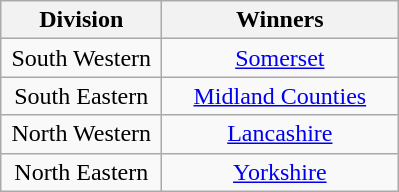<table class="wikitable" style="text-align: center">
<tr>
<th width=100>Division</th>
<th width=150>Winners</th>
</tr>
<tr>
<td>South Western</td>
<td><a href='#'>Somerset</a></td>
</tr>
<tr>
<td>South Eastern</td>
<td><a href='#'>Midland Counties</a></td>
</tr>
<tr>
<td>North Western</td>
<td><a href='#'>Lancashire</a></td>
</tr>
<tr>
<td>North Eastern</td>
<td><a href='#'>Yorkshire</a></td>
</tr>
</table>
